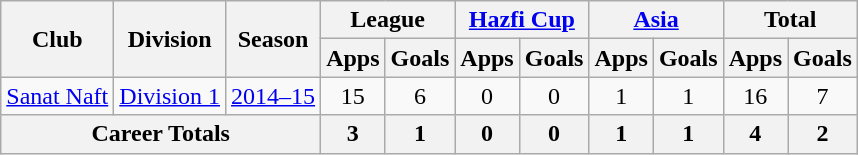<table class="wikitable" style="text-align: center;">
<tr>
<th rowspan="2">Club</th>
<th rowspan="2">Division</th>
<th rowspan="2">Season</th>
<th colspan="2">League</th>
<th colspan="2"><a href='#'>Hazfi Cup</a></th>
<th colspan="2"><a href='#'>Asia</a></th>
<th colspan="2">Total</th>
</tr>
<tr>
<th>Apps</th>
<th>Goals</th>
<th>Apps</th>
<th>Goals</th>
<th>Apps</th>
<th>Goals</th>
<th>Apps</th>
<th>Goals</th>
</tr>
<tr>
<td><a href='#'>Sanat Naft</a></td>
<td><a href='#'>Division 1</a></td>
<td><a href='#'>2014–15</a></td>
<td>15</td>
<td>6</td>
<td>0</td>
<td>0</td>
<td>1</td>
<td>1</td>
<td>16</td>
<td>7</td>
</tr>
<tr>
<th colspan=3>Career Totals</th>
<th>3</th>
<th>1</th>
<th>0</th>
<th>0</th>
<th>1</th>
<th>1</th>
<th>4</th>
<th>2</th>
</tr>
</table>
